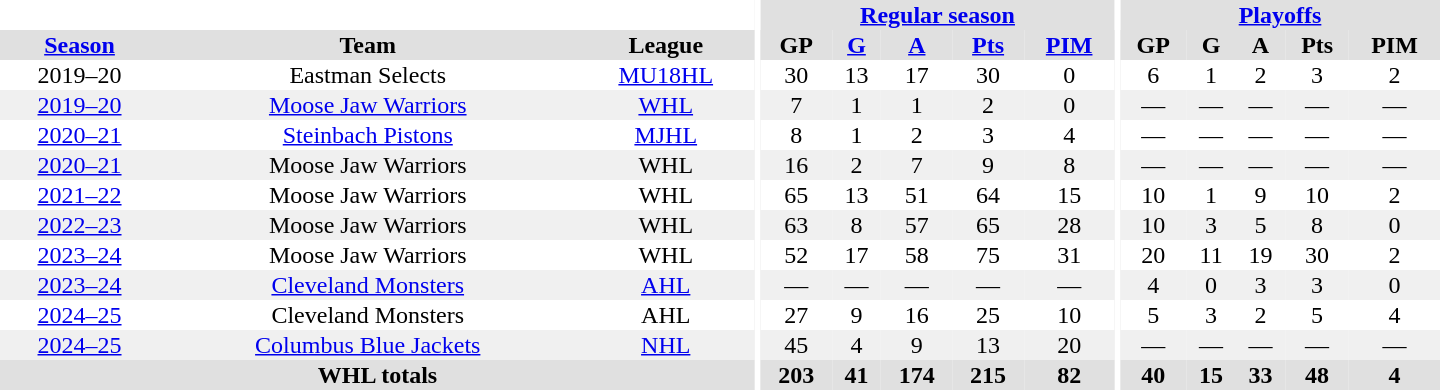<table border="0" cellpadding="1" cellspacing="0" style="text-align:center; width:60em">
<tr bgcolor="#e0e0e0">
<th colspan="3" bgcolor="#ffffff"></th>
<th rowspan="99" bgcolor="#ffffff"></th>
<th colspan="5"><a href='#'>Regular season</a></th>
<th rowspan="99" bgcolor="#ffffff"></th>
<th colspan="5"><a href='#'>Playoffs</a></th>
</tr>
<tr bgcolor="#e0e0e0">
<th><a href='#'>Season</a></th>
<th>Team</th>
<th>League</th>
<th>GP</th>
<th><a href='#'>G</a></th>
<th><a href='#'>A</a></th>
<th><a href='#'>Pts</a></th>
<th><a href='#'>PIM</a></th>
<th>GP</th>
<th>G</th>
<th>A</th>
<th>Pts</th>
<th>PIM</th>
</tr>
<tr>
<td>2019–20</td>
<td>Eastman Selects</td>
<td><a href='#'>MU18HL</a></td>
<td>30</td>
<td>13</td>
<td>17</td>
<td>30</td>
<td>0</td>
<td>6</td>
<td>1</td>
<td>2</td>
<td>3</td>
<td>2</td>
</tr>
<tr bgcolor="#f0f0f0">
<td><a href='#'>2019–20</a></td>
<td><a href='#'>Moose Jaw Warriors</a></td>
<td><a href='#'>WHL</a></td>
<td>7</td>
<td>1</td>
<td>1</td>
<td>2</td>
<td>0</td>
<td>—</td>
<td>—</td>
<td>—</td>
<td>—</td>
<td>—</td>
</tr>
<tr>
<td><a href='#'>2020–21</a></td>
<td><a href='#'>Steinbach Pistons</a></td>
<td><a href='#'>MJHL</a></td>
<td>8</td>
<td>1</td>
<td>2</td>
<td>3</td>
<td>4</td>
<td>—</td>
<td>—</td>
<td>—</td>
<td>—</td>
<td>—</td>
</tr>
<tr bgcolor="#f0f0f0">
<td><a href='#'>2020–21</a></td>
<td>Moose Jaw Warriors</td>
<td>WHL</td>
<td>16</td>
<td>2</td>
<td>7</td>
<td>9</td>
<td>8</td>
<td>—</td>
<td>—</td>
<td>—</td>
<td>—</td>
<td>—</td>
</tr>
<tr>
<td><a href='#'>2021–22</a></td>
<td>Moose Jaw Warriors</td>
<td>WHL</td>
<td>65</td>
<td>13</td>
<td>51</td>
<td>64</td>
<td>15</td>
<td>10</td>
<td>1</td>
<td>9</td>
<td>10</td>
<td>2</td>
</tr>
<tr bgcolor="#f0f0f0">
<td><a href='#'>2022–23</a></td>
<td>Moose Jaw Warriors</td>
<td>WHL</td>
<td>63</td>
<td>8</td>
<td>57</td>
<td>65</td>
<td>28</td>
<td>10</td>
<td>3</td>
<td>5</td>
<td>8</td>
<td>0</td>
</tr>
<tr>
<td><a href='#'>2023–24</a></td>
<td>Moose Jaw Warriors</td>
<td>WHL</td>
<td>52</td>
<td>17</td>
<td>58</td>
<td>75</td>
<td>31</td>
<td>20</td>
<td>11</td>
<td>19</td>
<td>30</td>
<td>2</td>
</tr>
<tr bgcolor="#f0f0f0">
<td><a href='#'>2023–24</a></td>
<td><a href='#'>Cleveland Monsters</a></td>
<td><a href='#'>AHL</a></td>
<td>—</td>
<td>—</td>
<td>—</td>
<td>—</td>
<td>—</td>
<td>4</td>
<td>0</td>
<td>3</td>
<td>3</td>
<td>0</td>
</tr>
<tr>
<td><a href='#'>2024–25</a></td>
<td>Cleveland Monsters</td>
<td>AHL</td>
<td>27</td>
<td>9</td>
<td>16</td>
<td>25</td>
<td>10</td>
<td>5</td>
<td>3</td>
<td>2</td>
<td>5</td>
<td>4</td>
</tr>
<tr bgcolor="#f0f0f0">
<td><a href='#'>2024–25</a></td>
<td><a href='#'>Columbus Blue Jackets</a></td>
<td><a href='#'>NHL</a></td>
<td>45</td>
<td>4</td>
<td>9</td>
<td>13</td>
<td>20</td>
<td>—</td>
<td>—</td>
<td>—</td>
<td>—</td>
<td>—</td>
</tr>
<tr bgcolor="#e0e0e0">
<th colspan="3">WHL totals</th>
<th>203</th>
<th>41</th>
<th>174</th>
<th>215</th>
<th>82</th>
<th>40</th>
<th>15</th>
<th>33</th>
<th>48</th>
<th>4</th>
</tr>
</table>
